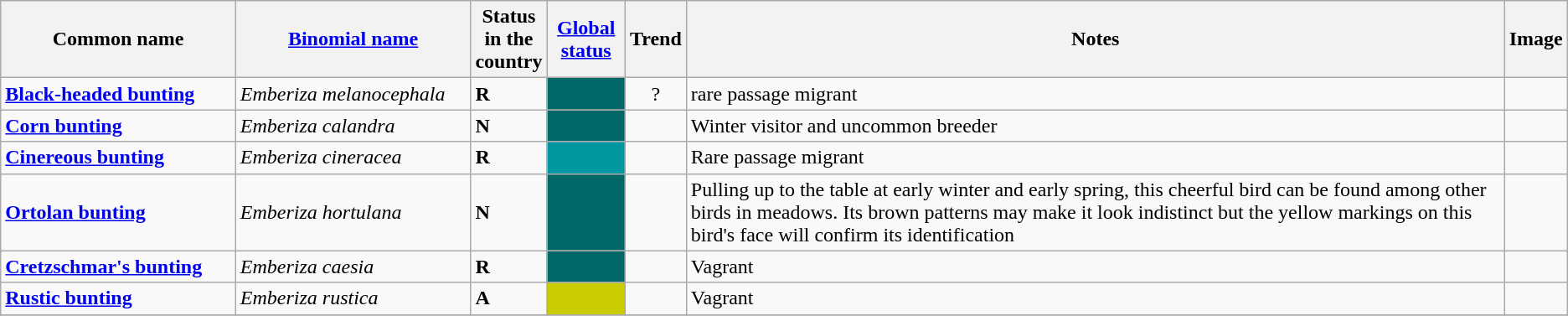<table class="wikitable sortable">
<tr>
<th width="15%">Common name</th>
<th width="15%"><a href='#'>Binomial name</a></th>
<th width="1%">Status in the country</th>
<th width="5%"><a href='#'>Global status</a></th>
<th width="1%">Trend</th>
<th class="unsortable">Notes</th>
<th class="unsortable">Image</th>
</tr>
<tr>
<td><strong><a href='#'>Black-headed bunting</a></strong></td>
<td><em>Emberiza melanocephala</em></td>
<td><strong>R</strong></td>
<td align=center style="background: #006666"></td>
<td align=center>?</td>
<td>rare passage migrant</td>
<td></td>
</tr>
<tr>
<td><strong><a href='#'>Corn bunting</a></strong></td>
<td><em>Emberiza calandra</em></td>
<td><strong>N</strong></td>
<td align=center style="background: #006666"></td>
<td align=center></td>
<td>Winter visitor and uncommon breeder</td>
<td></td>
</tr>
<tr>
<td><strong><a href='#'>Cinereous bunting</a></strong></td>
<td><em>Emberiza cineracea</em></td>
<td><strong>R</strong></td>
<td align=center style="background: #0097a0"></td>
<td align=center></td>
<td>Rare passage migrant</td>
<td></td>
</tr>
<tr>
<td><strong><a href='#'>Ortolan bunting</a></strong></td>
<td><em>Emberiza hortulana</em></td>
<td><strong>N</strong></td>
<td align=center style="background: #006666"></td>
<td align=center></td>
<td>Pulling up to the table at early winter and early spring, this cheerful bird can be found among other birds in meadows. Its brown patterns may make it look indistinct but the yellow markings on this bird's face will confirm its identification</td>
<td></td>
</tr>
<tr>
<td><strong><a href='#'>Cretzschmar's bunting</a></strong></td>
<td><em>Emberiza caesia</em></td>
<td><strong>R</strong></td>
<td align=center style="background: #006666"></td>
<td align=center></td>
<td>Vagrant</td>
<td></td>
</tr>
<tr>
<td><strong><a href='#'>Rustic bunting</a></strong></td>
<td><em>Emberiza rustica</em></td>
<td><strong>A</strong></td>
<td align=center style="background: #cbcc02"></td>
<td align=center></td>
<td>Vagrant</td>
<td></td>
</tr>
<tr>
</tr>
</table>
